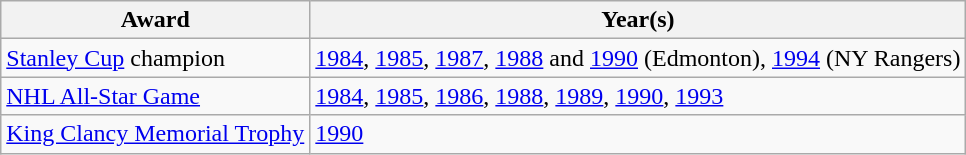<table class="wikitable">
<tr>
<th>Award</th>
<th>Year(s)</th>
</tr>
<tr>
<td><a href='#'>Stanley Cup</a> champion</td>
<td><a href='#'>1984</a>, <a href='#'>1985</a>, <a href='#'>1987</a>, <a href='#'>1988</a> and <a href='#'>1990</a> (Edmonton), <a href='#'>1994</a> (NY Rangers)</td>
</tr>
<tr>
<td><a href='#'>NHL All-Star Game</a></td>
<td><a href='#'>1984</a>, <a href='#'>1985</a>, <a href='#'>1986</a>, <a href='#'>1988</a>, <a href='#'>1989</a>, <a href='#'>1990</a>, <a href='#'>1993</a></td>
</tr>
<tr>
<td><a href='#'>King Clancy Memorial Trophy</a></td>
<td><a href='#'>1990</a></td>
</tr>
</table>
